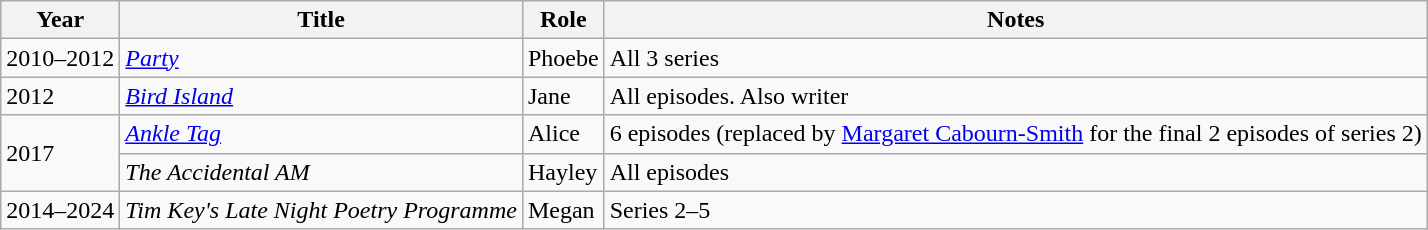<table class="wikitable sortable">
<tr>
<th>Year</th>
<th>Title</th>
<th>Role</th>
<th>Notes</th>
</tr>
<tr>
<td>2010–2012</td>
<td><em> <a href='#'>Party</a></em></td>
<td>Phoebe</td>
<td>All 3 series</td>
</tr>
<tr>
<td>2012</td>
<td><em><a href='#'>Bird Island</a></em></td>
<td>Jane</td>
<td>All episodes. Also writer</td>
</tr>
<tr>
<td rowspan="2">2017</td>
<td><em><a href='#'>Ankle Tag</a></em></td>
<td>Alice</td>
<td>6 episodes (replaced by <a href='#'>Margaret Cabourn-Smith</a> for the final 2 episodes of series 2)</td>
</tr>
<tr>
<td><em>The Accidental AM</em></td>
<td>Hayley</td>
<td>All episodes</td>
</tr>
<tr>
<td>2014–2024</td>
<td><em>Tim Key's Late Night Poetry Programme</em></td>
<td>Megan</td>
<td>Series 2–5</td>
</tr>
</table>
